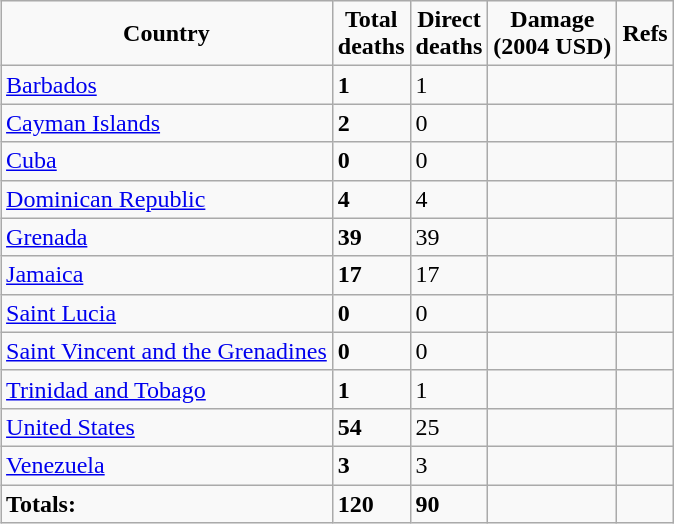<table class="wikitable" style="float:right; margin:0 0 0.5em 1em; float:right;">
<tr style="text-align:center;">
<td><strong>Country</strong></td>
<td><strong>Total<br>deaths</strong></td>
<td><strong>Direct<br>deaths</strong></td>
<td><strong>Damage<br>(2004 USD)</strong></td>
<td><strong>Refs</strong></td>
</tr>
<tr>
<td><a href='#'>Barbados</a></td>
<td><strong>1</strong></td>
<td>1</td>
<td></td>
<td></td>
</tr>
<tr>
<td><a href='#'>Cayman Islands</a></td>
<td><strong>2</strong></td>
<td>0</td>
<td></td>
<td></td>
</tr>
<tr>
<td><a href='#'>Cuba</a></td>
<td><strong>0</strong></td>
<td>0</td>
<td></td>
<td></td>
</tr>
<tr>
<td><a href='#'>Dominican Republic</a></td>
<td><strong>4</strong></td>
<td>4</td>
<td></td>
<td></td>
</tr>
<tr>
<td><a href='#'>Grenada</a></td>
<td><strong>39</strong></td>
<td>39</td>
<td></td>
<td></td>
</tr>
<tr>
<td><a href='#'>Jamaica</a></td>
<td><strong>17</strong></td>
<td>17</td>
<td></td>
<td></td>
</tr>
<tr>
<td><a href='#'>Saint Lucia</a></td>
<td><strong>0</strong></td>
<td>0</td>
<td></td>
<td></td>
</tr>
<tr>
<td><a href='#'>Saint Vincent and the Grenadines</a></td>
<td><strong>0</strong></td>
<td>0</td>
<td></td>
<td></td>
</tr>
<tr>
<td><a href='#'>Trinidad and Tobago</a></td>
<td><strong>1</strong></td>
<td>1</td>
<td></td>
<td></td>
</tr>
<tr>
<td><a href='#'>United States</a></td>
<td><strong>54</strong></td>
<td>25</td>
<td></td>
<td></td>
</tr>
<tr>
<td><a href='#'>Venezuela</a></td>
<td><strong>3</strong></td>
<td>3</td>
<td></td>
<td></td>
</tr>
<tr>
<td><strong>Totals:</strong></td>
<td><strong>120</strong></td>
<td><strong>90</strong></td>
<td></td>
<td></td>
</tr>
</table>
